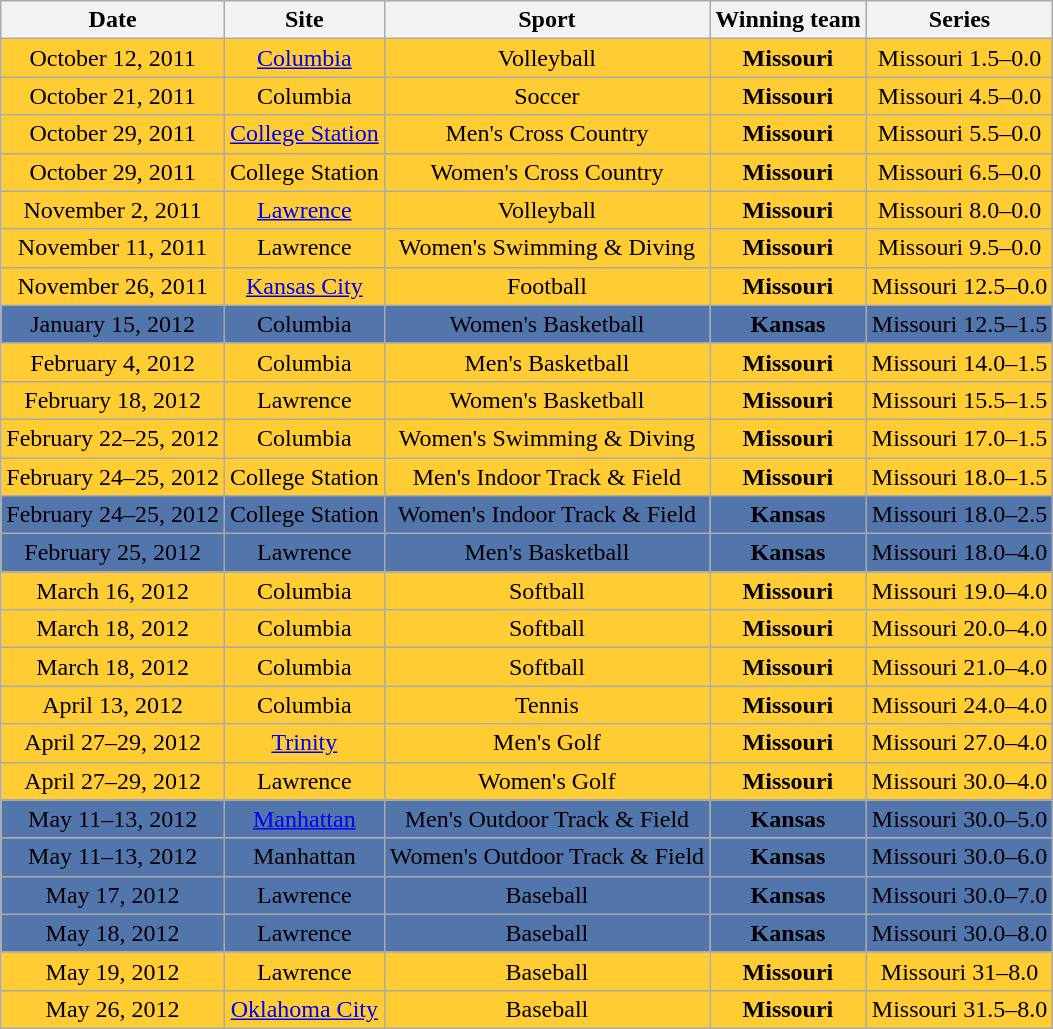<table class="wikitable">
<tr>
<th>Date</th>
<th>Site</th>
<th>Sport</th>
<th>Winning team</th>
<th>Series</th>
</tr>
<tr align=center style="background: #ffcc33;">
<td>October 12, 2011</td>
<td><a href='#'>Columbia</a></td>
<td>Volleyball</td>
<td><strong>Missouri</strong></td>
<td>Missouri 1.5–0.0</td>
</tr>
<tr align=center style="background: #ffcc33;">
<td>October 21, 2011</td>
<td>Columbia</td>
<td>Soccer</td>
<td><strong>Missouri</strong></td>
<td>Missouri 4.5–0.0</td>
</tr>
<tr align=center style="background: #ffcc33;">
<td>October 29, 2011</td>
<td><a href='#'>College Station</a></td>
<td>Men's Cross Country</td>
<td><strong>Missouri</strong></td>
<td>Missouri 5.5–0.0</td>
</tr>
<tr align=center style="background: #ffcc33;">
<td>October 29, 2011</td>
<td>College Station</td>
<td>Women's Cross Country</td>
<td><strong>Missouri</strong></td>
<td>Missouri 6.5–0.0</td>
</tr>
<tr align=center style="background: #ffcc33;">
<td>November 2, 2011</td>
<td><a href='#'>Lawrence</a></td>
<td>Volleyball</td>
<td><strong>Missouri</strong></td>
<td>Missouri 8.0–0.0</td>
</tr>
<tr align=center style="background: #ffcc33;">
<td>November 11, 2011</td>
<td>Lawrence</td>
<td>Women's Swimming & Diving</td>
<td><strong>Missouri</strong></td>
<td>Missouri 9.5–0.0</td>
</tr>
<tr align=center style="background: #ffcc33;">
<td>November 26, 2011</td>
<td><a href='#'>Kansas City</a></td>
<td>Football</td>
<td><strong>Missouri</strong></td>
<td>Missouri 12.5–0.0</td>
</tr>
<tr align=center style="background: #5275ab;">
<td>January 15, 2012</td>
<td>Columbia</td>
<td>Women's Basketball</td>
<td><strong>Kansas</strong></td>
<td>Missouri 12.5–1.5</td>
</tr>
<tr align=center style="background: #ffcc33;">
<td>February 4, 2012</td>
<td>Columbia</td>
<td>Men's Basketball</td>
<td><strong>Missouri</strong></td>
<td>Missouri 14.0–1.5</td>
</tr>
<tr align=center style="background: #ffcc33;">
<td>February 18, 2012</td>
<td>Lawrence</td>
<td>Women's Basketball</td>
<td><strong>Missouri</strong></td>
<td>Missouri 15.5–1.5</td>
</tr>
<tr align=center style="background: #ffcc33;">
<td>February 22–25, 2012</td>
<td>Columbia</td>
<td>Women's Swimming & Diving</td>
<td><strong>Missouri</strong></td>
<td>Missouri 17.0–1.5</td>
</tr>
<tr align=center style="background: #ffcc33;">
<td>February 24–25, 2012</td>
<td>College Station</td>
<td>Men's Indoor Track & Field</td>
<td><strong>Missouri</strong></td>
<td>Missouri 18.0–1.5</td>
</tr>
<tr align=center style="background: #5275ab;">
<td>February 24–25, 2012</td>
<td>College Station</td>
<td>Women's Indoor Track & Field</td>
<td><strong>Kansas</strong></td>
<td>Missouri 18.0–2.5</td>
</tr>
<tr align=center style="background: #5275ab;">
<td>February 25, 2012</td>
<td>Lawrence</td>
<td>Men's Basketball</td>
<td><strong>Kansas</strong></td>
<td>Missouri 18.0–4.0</td>
</tr>
<tr align=center style="background: #ffcc33;">
<td>March 16, 2012</td>
<td>Columbia</td>
<td>Softball</td>
<td><strong>Missouri</strong></td>
<td>Missouri 19.0–4.0</td>
</tr>
<tr align=center style="background: #ffcc33;">
<td>March 18, 2012</td>
<td>Columbia</td>
<td>Softball</td>
<td><strong>Missouri</strong></td>
<td>Missouri 20.0–4.0</td>
</tr>
<tr align=center style="background: #ffcc33;">
<td>March 18, 2012</td>
<td>Columbia</td>
<td>Softball</td>
<td><strong>Missouri</strong></td>
<td>Missouri 21.0–4.0</td>
</tr>
<tr align=center style="background: #ffcc33;">
<td>April 13, 2012</td>
<td>Columbia</td>
<td>Tennis</td>
<td><strong>Missouri</strong></td>
<td>Missouri 24.0–4.0</td>
</tr>
<tr align=center style="background: #ffcc33;">
<td>April 27–29, 2012</td>
<td><a href='#'>Trinity</a></td>
<td>Men's Golf</td>
<td><strong>Missouri</strong></td>
<td>Missouri 27.0–4.0</td>
</tr>
<tr align=center style="background: #ffcc33;">
<td>April 27–29, 2012</td>
<td>Lawrence</td>
<td>Women's Golf</td>
<td><strong>Missouri</strong></td>
<td>Missouri 30.0–4.0</td>
</tr>
<tr align=center style="background: #5275ab;">
<td>May 11–13, 2012</td>
<td><a href='#'>Manhattan</a></td>
<td>Men's Outdoor Track & Field</td>
<td><strong>Kansas</strong></td>
<td>Missouri 30.0–5.0</td>
</tr>
<tr align=center style="background: #5275ab;">
<td>May 11–13, 2012</td>
<td>Manhattan</td>
<td>Women's Outdoor Track & Field</td>
<td><strong>Kansas</strong></td>
<td>Missouri 30.0–6.0</td>
</tr>
<tr align=center style="background: #5275ab;">
<td>May 17, 2012</td>
<td>Lawrence</td>
<td>Baseball</td>
<td><strong>Kansas</strong></td>
<td>Missouri 30.0–7.0</td>
</tr>
<tr align=center style="background: #5275ab;">
<td>May 18, 2012</td>
<td>Lawrence</td>
<td>Baseball</td>
<td><strong>Kansas</strong></td>
<td>Missouri 30.0–8.0</td>
</tr>
<tr align=center style="background: #ffcc33;">
<td>May 19, 2012</td>
<td>Lawrence</td>
<td>Baseball</td>
<td><strong>Missouri</strong></td>
<td>Missouri 31–8.0</td>
</tr>
<tr align=center style="background: #ffcc33;">
<td>May 26, 2012</td>
<td><a href='#'>Oklahoma City</a></td>
<td>Baseball</td>
<td><strong>Missouri</strong></td>
<td>Missouri 31.5–8.0</td>
</tr>
</table>
